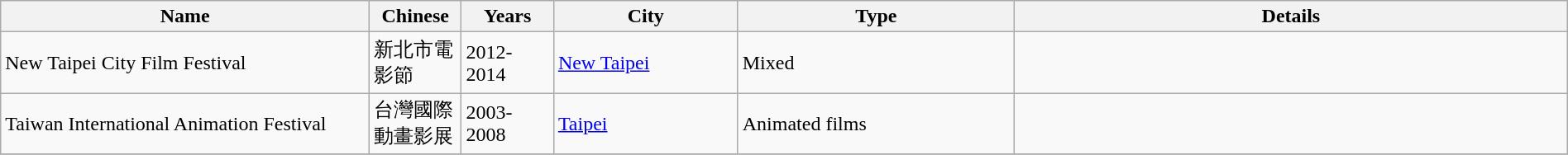<table class="wikitable" width=100%>
<tr>
<th width="20%">Name</th>
<th width="5%">Chinese</th>
<th width="5%">Years</th>
<th width="10%">City</th>
<th width="15%">Type</th>
<th width="30%">Details</th>
</tr>
<tr>
<td>New Taipei City Film Festival</td>
<td>新北市電影節</td>
<td>2012-2014</td>
<td><a href='#'>New Taipei</a></td>
<td>Mixed</td>
<td></td>
</tr>
<tr>
<td>Taiwan International Animation Festival</td>
<td>台灣國際動畫影展</td>
<td>2003-2008</td>
<td><a href='#'>Taipei</a></td>
<td>Animated films</td>
<td></td>
</tr>
<tr>
</tr>
</table>
